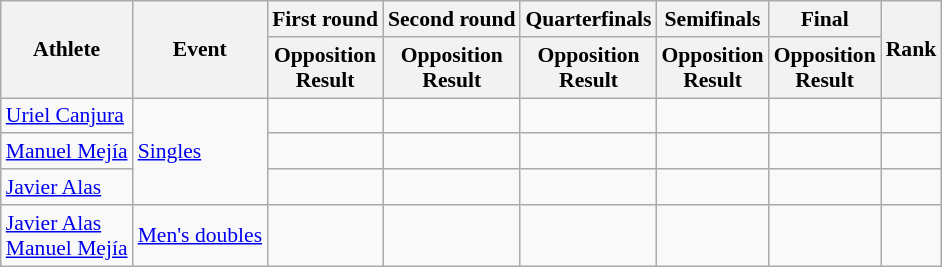<table class="wikitable" style="font-size:90%">
<tr>
<th rowspan="2">Athlete</th>
<th rowspan="2">Event</th>
<th>First round</th>
<th>Second round</th>
<th>Quarterfinals</th>
<th>Semifinals</th>
<th>Final</th>
<th rowspan="2">Rank</th>
</tr>
<tr>
<th>Opposition<br>Result</th>
<th>Opposition<br>Result</th>
<th>Opposition<br>Result</th>
<th>Opposition<br>Result</th>
<th>Opposition<br>Result</th>
</tr>
<tr>
<td><a href='#'>Uriel Canjura</a></td>
<td rowspan=3><a href='#'>Singles</a></td>
<td></td>
<td></td>
<td></td>
<td></td>
<td></td>
<td></td>
</tr>
<tr>
<td><a href='#'>Manuel Mejía</a></td>
<td></td>
<td></td>
<td></td>
<td></td>
<td></td>
<td></td>
</tr>
<tr>
<td><a href='#'>Javier Alas</a></td>
<td></td>
<td></td>
<td></td>
<td></td>
<td></td>
<td></td>
</tr>
<tr>
<td><a href='#'>Javier Alas</a><br><a href='#'>Manuel Mejía</a></td>
<td rowspan=2><a href='#'>Men's doubles</a></td>
<td><br></td>
<td></td>
<td></td>
<td></td>
<td></td>
</tr>
</table>
